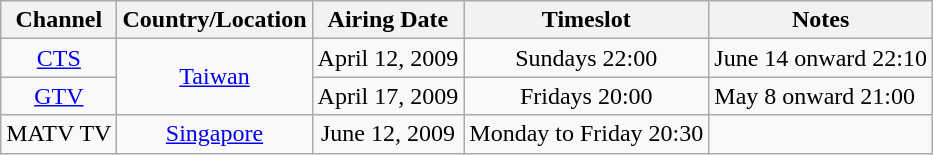<table class="wikitable">
<tr>
<th>Channel</th>
<th>Country/Location</th>
<th>Airing Date</th>
<th>Timeslot</th>
<th>Notes</th>
</tr>
<tr>
<td style="text-align:center;"><a href='#'>CTS</a></td>
<td rowspan="2" style="text-align:center;"><a href='#'>Taiwan</a></td>
<td style="text-align:center;">April 12, 2009</td>
<td style="text-align:center;">Sundays 22:00</td>
<td>June 14 onward 22:10</td>
</tr>
<tr>
<td style="text-align:center;"><a href='#'>GTV</a></td>
<td style="text-align:center;">April 17, 2009</td>
<td style="text-align:center;">Fridays 20:00</td>
<td>May 8 onward 21:00</td>
</tr>
<tr>
<td style="text-align:center;">MATV TV</td>
<td style="text-align:center;"><a href='#'>Singapore</a></td>
<td style="text-align:center;">June 12, 2009</td>
<td style="text-align:center;">Monday to Friday 20:30</td>
<td></td>
</tr>
</table>
